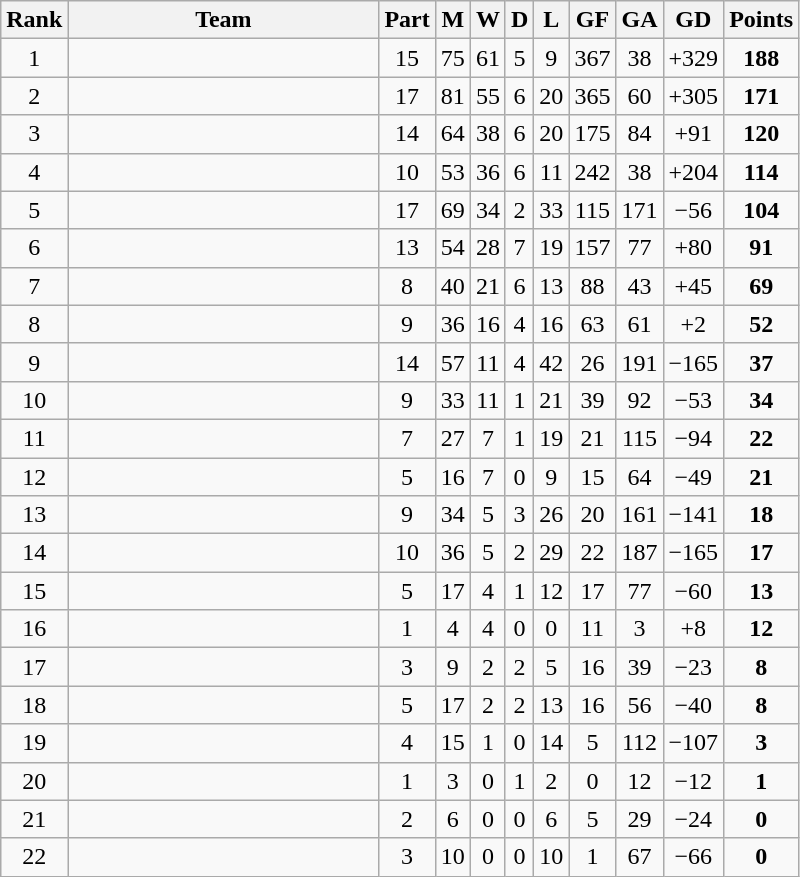<table class="wikitable sortable" style="text-align:center">
<tr>
<th>Rank</th>
<th width=200>Team</th>
<th>Part</th>
<th>M</th>
<th>W</th>
<th>D</th>
<th>L</th>
<th>GF</th>
<th>GA</th>
<th>GD</th>
<th>Points</th>
</tr>
<tr>
<td>1</td>
<td align=left></td>
<td>15</td>
<td>75</td>
<td>61</td>
<td>5</td>
<td>9</td>
<td>367</td>
<td>38</td>
<td>+329</td>
<td><strong>188</strong></td>
</tr>
<tr>
<td>2</td>
<td align=left></td>
<td>17</td>
<td>81</td>
<td>55</td>
<td>6</td>
<td>20</td>
<td>365</td>
<td>60</td>
<td>+305</td>
<td><strong>171</strong></td>
</tr>
<tr>
<td>3</td>
<td align=left></td>
<td>14</td>
<td>64</td>
<td>38</td>
<td>6</td>
<td>20</td>
<td>175</td>
<td>84</td>
<td>+91</td>
<td><strong>120</strong></td>
</tr>
<tr>
<td>4</td>
<td align=left></td>
<td>10</td>
<td>53</td>
<td>36</td>
<td>6</td>
<td>11</td>
<td>242</td>
<td>38</td>
<td>+204</td>
<td><strong>114</strong></td>
</tr>
<tr>
<td>5</td>
<td align=left></td>
<td>17</td>
<td>69</td>
<td>34</td>
<td>2</td>
<td>33</td>
<td>115</td>
<td>171</td>
<td>−56</td>
<td><strong>104</strong></td>
</tr>
<tr>
<td>6</td>
<td align=left></td>
<td>13</td>
<td>54</td>
<td>28</td>
<td>7</td>
<td>19</td>
<td>157</td>
<td>77</td>
<td>+80</td>
<td><strong>91</strong></td>
</tr>
<tr>
<td>7</td>
<td align=left></td>
<td>8</td>
<td>40</td>
<td>21</td>
<td>6</td>
<td>13</td>
<td>88</td>
<td>43</td>
<td>+45</td>
<td><strong>69</strong></td>
</tr>
<tr>
<td>8</td>
<td align=left></td>
<td>9</td>
<td>36</td>
<td>16</td>
<td>4</td>
<td>16</td>
<td>63</td>
<td>61</td>
<td>+2</td>
<td><strong>52</strong></td>
</tr>
<tr>
<td>9</td>
<td align=left></td>
<td>14</td>
<td>57</td>
<td>11</td>
<td>4</td>
<td>42</td>
<td>26</td>
<td>191</td>
<td>−165</td>
<td><strong>37</strong></td>
</tr>
<tr>
<td>10</td>
<td align=left></td>
<td>9</td>
<td>33</td>
<td>11</td>
<td>1</td>
<td>21</td>
<td>39</td>
<td>92</td>
<td>−53</td>
<td><strong>34</strong></td>
</tr>
<tr>
<td>11</td>
<td align=left></td>
<td>7</td>
<td>27</td>
<td>7</td>
<td>1</td>
<td>19</td>
<td>21</td>
<td>115</td>
<td>−94</td>
<td><strong>22</strong></td>
</tr>
<tr>
<td>12</td>
<td align=left></td>
<td>5</td>
<td>16</td>
<td>7</td>
<td>0</td>
<td>9</td>
<td>15</td>
<td>64</td>
<td>−49</td>
<td><strong>21</strong></td>
</tr>
<tr>
<td>13</td>
<td align=left></td>
<td>9</td>
<td>34</td>
<td>5</td>
<td>3</td>
<td>26</td>
<td>20</td>
<td>161</td>
<td>−141</td>
<td><strong>18</strong></td>
</tr>
<tr>
<td>14</td>
<td align=left></td>
<td>10</td>
<td>36</td>
<td>5</td>
<td>2</td>
<td>29</td>
<td>22</td>
<td>187</td>
<td>−165</td>
<td><strong>17</strong></td>
</tr>
<tr>
<td>15</td>
<td align=left></td>
<td>5</td>
<td>17</td>
<td>4</td>
<td>1</td>
<td>12</td>
<td>17</td>
<td>77</td>
<td>−60</td>
<td><strong>13</strong></td>
</tr>
<tr>
<td>16</td>
<td align=left></td>
<td>1</td>
<td>4</td>
<td>4</td>
<td>0</td>
<td>0</td>
<td>11</td>
<td>3</td>
<td>+8</td>
<td><strong>12</strong></td>
</tr>
<tr>
<td>17</td>
<td align=left></td>
<td>3</td>
<td>9</td>
<td>2</td>
<td>2</td>
<td>5</td>
<td>16</td>
<td>39</td>
<td>−23</td>
<td><strong>8</strong></td>
</tr>
<tr>
<td>18</td>
<td align=left></td>
<td>5</td>
<td>17</td>
<td>2</td>
<td>2</td>
<td>13</td>
<td>16</td>
<td>56</td>
<td>−40</td>
<td><strong>8</strong></td>
</tr>
<tr>
<td>19</td>
<td align=left></td>
<td>4</td>
<td>15</td>
<td>1</td>
<td>0</td>
<td>14</td>
<td>5</td>
<td>112</td>
<td>−107</td>
<td><strong>3</strong></td>
</tr>
<tr>
<td>20</td>
<td align=left></td>
<td>1</td>
<td>3</td>
<td>0</td>
<td>1</td>
<td>2</td>
<td>0</td>
<td>12</td>
<td>−12</td>
<td><strong>1</strong></td>
</tr>
<tr>
<td>21</td>
<td align=left></td>
<td>2</td>
<td>6</td>
<td>0</td>
<td>0</td>
<td>6</td>
<td>5</td>
<td>29</td>
<td>−24</td>
<td><strong>0</strong></td>
</tr>
<tr>
<td>22</td>
<td align=left></td>
<td>3</td>
<td>10</td>
<td>0</td>
<td>0</td>
<td>10</td>
<td>1</td>
<td>67</td>
<td>−66</td>
<td><strong>0</strong></td>
</tr>
</table>
